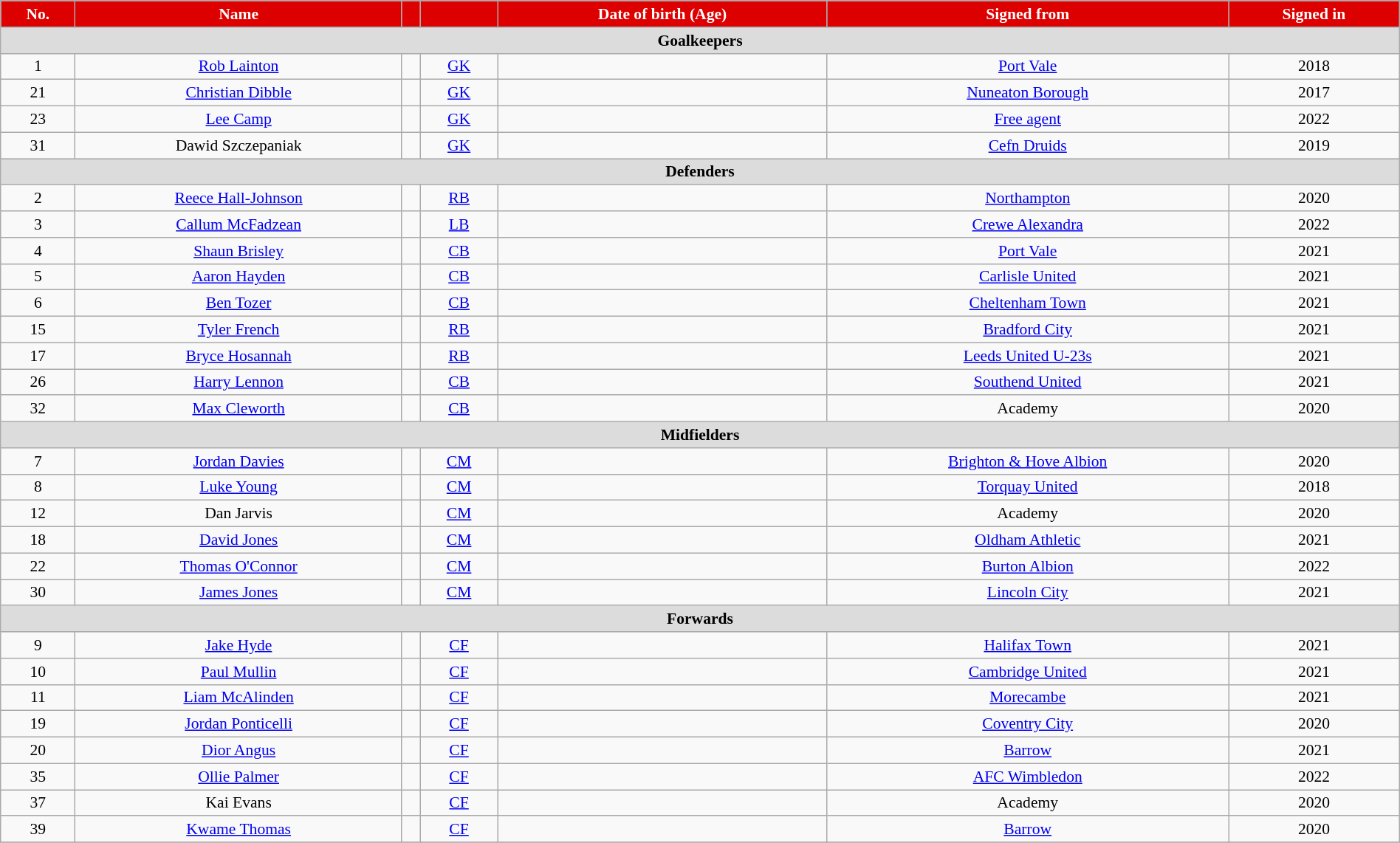<table class="wikitable sortable" style="text-align:center; font-size:90%; width:100%">
<tr>
<th style="background:#DD0000; color:white; text-align:center;">No.</th>
<th style="background:#DD0000; color:white; text-align:center;">Name</th>
<th style="background:#DD0000; color:white; text-align:center;"></th>
<th style="background:#DD0000; color:white; text-align:center;"></th>
<th style="background:#DD0000; color:white; text-align:center;">Date of birth (Age)</th>
<th style="background:#DD0000; color:white; text-align:center;">Signed from</th>
<th style="background:#DD0000; color:white; text-align:center;">Signed in</th>
</tr>
<tr>
<th colspan="7" style="background:#dcdcdc; text-align:center;">Goalkeepers</th>
</tr>
<tr>
<td>1</td>
<td><a href='#'>Rob Lainton</a></td>
<td></td>
<td><a href='#'>GK</a></td>
<td></td>
<td> <a href='#'>Port Vale</a></td>
<td>2018</td>
</tr>
<tr>
<td>21</td>
<td><a href='#'>Christian Dibble</a></td>
<td></td>
<td><a href='#'>GK</a></td>
<td></td>
<td> <a href='#'>Nuneaton Borough</a></td>
<td>2017</td>
</tr>
<tr>
<td>23</td>
<td><a href='#'>Lee Camp</a></td>
<td></td>
<td><a href='#'>GK</a></td>
<td></td>
<td><a href='#'>Free agent</a></td>
<td>2022</td>
</tr>
<tr>
<td>31</td>
<td>Dawid Szczepaniak</td>
<td></td>
<td><a href='#'>GK</a></td>
<td></td>
<td> <a href='#'>Cefn Druids</a></td>
<td>2019</td>
</tr>
<tr>
<th colspan="7" style="background:#dcdcdc; text-align:center;">Defenders</th>
</tr>
<tr>
<td>2</td>
<td><a href='#'>Reece Hall-Johnson</a></td>
<td></td>
<td><a href='#'>RB</a></td>
<td></td>
<td> <a href='#'>Northampton</a></td>
<td>2020</td>
</tr>
<tr>
<td>3</td>
<td><a href='#'>Callum McFadzean</a></td>
<td></td>
<td><a href='#'>LB</a></td>
<td></td>
<td> <a href='#'>Crewe Alexandra</a></td>
<td>2022</td>
</tr>
<tr>
<td>4</td>
<td><a href='#'>Shaun Brisley</a></td>
<td></td>
<td><a href='#'>CB</a></td>
<td></td>
<td> <a href='#'>Port Vale</a></td>
<td>2021</td>
</tr>
<tr>
<td>5</td>
<td><a href='#'>Aaron Hayden</a></td>
<td></td>
<td><a href='#'>CB</a></td>
<td></td>
<td> <a href='#'>Carlisle United</a></td>
<td>2021</td>
</tr>
<tr>
<td>6</td>
<td><a href='#'>Ben Tozer</a></td>
<td></td>
<td><a href='#'>CB</a></td>
<td></td>
<td> <a href='#'>Cheltenham Town</a></td>
<td>2021</td>
</tr>
<tr>
<td>15</td>
<td><a href='#'>Tyler French</a></td>
<td></td>
<td><a href='#'>RB</a></td>
<td></td>
<td> <a href='#'>Bradford City</a></td>
<td>2021</td>
</tr>
<tr>
<td>17</td>
<td><a href='#'>Bryce Hosannah</a></td>
<td></td>
<td><a href='#'>RB</a></td>
<td></td>
<td> <a href='#'>Leeds United U-23s</a></td>
<td>2021</td>
</tr>
<tr>
<td>26</td>
<td><a href='#'>Harry Lennon</a></td>
<td></td>
<td><a href='#'>CB</a></td>
<td></td>
<td> <a href='#'>Southend United</a></td>
<td>2021</td>
</tr>
<tr>
<td>32</td>
<td><a href='#'>Max Cleworth</a></td>
<td></td>
<td><a href='#'>CB</a></td>
<td></td>
<td>Academy</td>
<td>2020</td>
</tr>
<tr>
<th colspan="7" style="background:#dcdcdc; text-align:center;">Midfielders</th>
</tr>
<tr>
<td>7</td>
<td><a href='#'>Jordan Davies</a></td>
<td></td>
<td><a href='#'>CM</a></td>
<td></td>
<td> <a href='#'>Brighton & Hove Albion</a></td>
<td>2020</td>
</tr>
<tr>
<td>8</td>
<td><a href='#'>Luke Young</a></td>
<td></td>
<td><a href='#'>CM</a></td>
<td></td>
<td> <a href='#'>Torquay United</a></td>
<td>2018</td>
</tr>
<tr>
<td>12</td>
<td>Dan Jarvis</td>
<td></td>
<td><a href='#'>CM</a></td>
<td></td>
<td>Academy</td>
<td>2020</td>
</tr>
<tr>
<td>18</td>
<td><a href='#'>David Jones</a></td>
<td></td>
<td><a href='#'>CM</a></td>
<td></td>
<td> <a href='#'>Oldham Athletic</a></td>
<td>2021</td>
</tr>
<tr>
<td>22</td>
<td><a href='#'>Thomas O'Connor</a></td>
<td></td>
<td><a href='#'>CM</a></td>
<td></td>
<td> <a href='#'>Burton Albion</a></td>
<td>2022</td>
</tr>
<tr>
<td>30</td>
<td><a href='#'>James Jones</a></td>
<td></td>
<td><a href='#'>CM</a></td>
<td></td>
<td> <a href='#'>Lincoln City</a></td>
<td>2021</td>
</tr>
<tr>
<th colspan="7" style="background:#dcdcdc; text-align:center;">Forwards</th>
</tr>
<tr>
<td>9</td>
<td><a href='#'>Jake Hyde</a></td>
<td></td>
<td><a href='#'>CF</a></td>
<td></td>
<td> <a href='#'>Halifax Town</a></td>
<td>2021</td>
</tr>
<tr>
<td>10</td>
<td><a href='#'>Paul Mullin</a></td>
<td></td>
<td><a href='#'>CF</a></td>
<td></td>
<td> <a href='#'>Cambridge United</a></td>
<td>2021</td>
</tr>
<tr>
<td>11</td>
<td><a href='#'>Liam McAlinden</a></td>
<td></td>
<td><a href='#'>CF</a></td>
<td></td>
<td> <a href='#'>Morecambe</a></td>
<td>2021</td>
</tr>
<tr>
<td>19</td>
<td><a href='#'>Jordan Ponticelli</a></td>
<td></td>
<td><a href='#'>CF</a></td>
<td></td>
<td> <a href='#'>Coventry City</a></td>
<td>2020</td>
</tr>
<tr>
<td>20</td>
<td><a href='#'>Dior Angus</a></td>
<td></td>
<td><a href='#'>CF</a></td>
<td></td>
<td> <a href='#'>Barrow</a></td>
<td>2021</td>
</tr>
<tr>
<td>35</td>
<td><a href='#'>Ollie Palmer</a></td>
<td></td>
<td><a href='#'>CF</a></td>
<td></td>
<td> <a href='#'>AFC Wimbledon</a></td>
<td>2022</td>
</tr>
<tr>
<td>37</td>
<td>Kai Evans</td>
<td></td>
<td><a href='#'>CF</a></td>
<td></td>
<td>Academy</td>
<td>2020</td>
</tr>
<tr>
<td>39</td>
<td><a href='#'>Kwame Thomas</a></td>
<td></td>
<td><a href='#'>CF</a></td>
<td></td>
<td> <a href='#'>Barrow</a></td>
<td>2020</td>
</tr>
<tr>
</tr>
</table>
